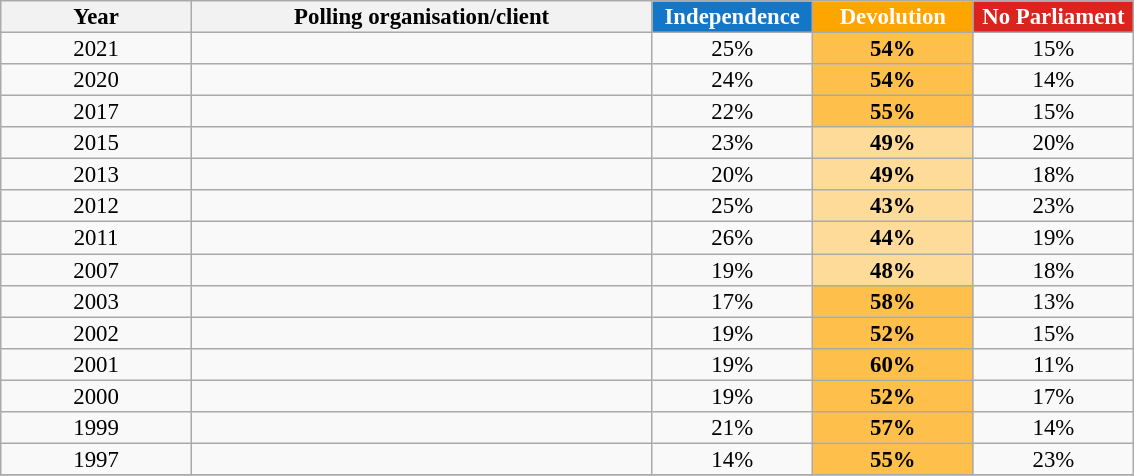<table class="wikitable sortable" style="text-align: center; line-height: 14px; font-size: 95%;">
<tr>
<th style="width: 120px;" !>Year</th>
<th style="width: 300px;">Polling organisation/client</th>
<th class="unsortable" style="background: #1476c6; width: 100px; color: white;">Independence</th>
<th class="unsortable" style="background: orange; width: 100px; color: white;">Devolution</th>
<th class="unsortable" style="background: #DC241F; width: 100px; color: white;">No Parliament</th>
</tr>
<tr>
<td>2021</td>
<td></td>
<td>25%</td>
<td style="background: rgb(255, 191, 75);"><strong>54%</strong></td>
<td>15%</td>
</tr>
<tr>
<td>2020</td>
<td></td>
<td>24%</td>
<td style="background: rgb(255, 191, 75);"><strong>54%</strong></td>
<td>14%</td>
</tr>
<tr>
<td>2017</td>
<td></td>
<td>22%</td>
<td style="background: rgb(255, 191, 75);"><strong>55%</strong></td>
<td>15%</td>
</tr>
<tr>
<td>2015</td>
<td></td>
<td>23%</td>
<td style="background: rgb(255, 219, 153);"><strong>49%</strong></td>
<td>20%</td>
</tr>
<tr>
<td>2013</td>
<td></td>
<td>20%</td>
<td style="background: rgb(255, 219, 153);"><strong>49%</strong></td>
<td>18%</td>
</tr>
<tr>
<td>2012</td>
<td></td>
<td>25%</td>
<td style="background: rgb(255, 219, 153);"><strong>43%</strong></td>
<td>23%</td>
</tr>
<tr>
<td>2011</td>
<td></td>
<td>26%</td>
<td style="background: rgb(255, 219, 153);"><strong>44%</strong></td>
<td>19%</td>
</tr>
<tr>
<td>2007</td>
<td></td>
<td>19%</td>
<td style="background: rgb(255, 219, 153);"><strong>48%</strong></td>
<td>18%</td>
</tr>
<tr>
<td>2003</td>
<td></td>
<td>17%</td>
<td style="background: rgb(255, 191, 75);"><strong>58%</strong></td>
<td>13%</td>
</tr>
<tr>
<td>2002</td>
<td></td>
<td>19%</td>
<td style="background: rgb(255, 191, 75);"><strong>52%</strong></td>
<td>15%</td>
</tr>
<tr>
<td>2001</td>
<td></td>
<td>19%</td>
<td style="background: rgb(255, 191, 75);"><strong>60%</strong></td>
<td>11%</td>
</tr>
<tr>
<td>2000</td>
<td></td>
<td>19%</td>
<td style="background: rgb(255, 191, 75);"><strong>52%</strong></td>
<td>17%</td>
</tr>
<tr>
<td>1999</td>
<td></td>
<td>21%</td>
<td style="background: rgb(255, 191, 75);"><strong>57%</strong></td>
<td>14%</td>
</tr>
<tr>
<td>1997</td>
<td></td>
<td>14%</td>
<td style="background: rgb(255, 191, 75);"><strong>55%</strong></td>
<td>23%</td>
</tr>
<tr>
</tr>
</table>
